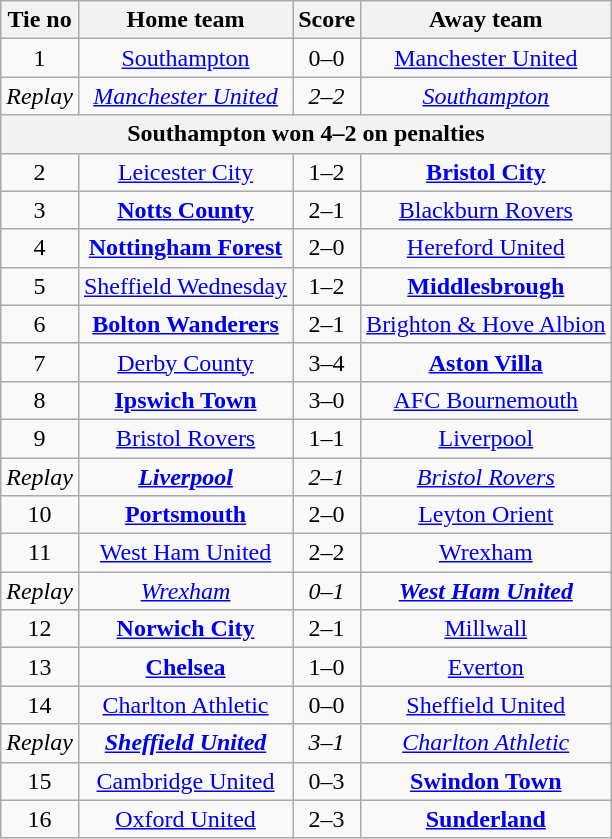<table class="wikitable" style="text-align: center">
<tr>
<th>Tie no</th>
<th>Home team</th>
<th>Score</th>
<th>Away team</th>
</tr>
<tr>
<td>1</td>
<td><a href='#'>Southampton</a></td>
<td>0–0</td>
<td><a href='#'>Manchester United</a></td>
</tr>
<tr>
<td><em>Replay</em></td>
<td><em><a href='#'>Manchester United</a></em></td>
<td><em>2–2</em></td>
<td><em><a href='#'>Southampton</a></em></td>
</tr>
<tr>
<th colspan=4>Southampton won 4–2 on penalties</th>
</tr>
<tr>
<td>2</td>
<td><a href='#'>Leicester City</a></td>
<td>1–2</td>
<td><strong><a href='#'>Bristol City</a></strong></td>
</tr>
<tr>
<td>3</td>
<td><strong><a href='#'>Notts County</a></strong></td>
<td>2–1</td>
<td><a href='#'>Blackburn Rovers</a></td>
</tr>
<tr>
<td>4</td>
<td><strong><a href='#'>Nottingham Forest</a></strong></td>
<td>2–0</td>
<td><a href='#'>Hereford United</a></td>
</tr>
<tr>
<td>5</td>
<td><a href='#'>Sheffield Wednesday</a></td>
<td>1–2</td>
<td><strong><a href='#'>Middlesbrough</a></strong></td>
</tr>
<tr>
<td>6</td>
<td><strong><a href='#'>Bolton Wanderers</a></strong></td>
<td>2–1</td>
<td><a href='#'>Brighton & Hove Albion</a></td>
</tr>
<tr>
<td>7</td>
<td><a href='#'>Derby County</a></td>
<td>3–4</td>
<td><strong><a href='#'>Aston Villa</a></strong></td>
</tr>
<tr>
<td>8</td>
<td><strong><a href='#'>Ipswich Town</a></strong></td>
<td>3–0</td>
<td><a href='#'>AFC Bournemouth</a></td>
</tr>
<tr>
<td>9</td>
<td><a href='#'>Bristol Rovers</a></td>
<td>1–1</td>
<td><a href='#'>Liverpool</a></td>
</tr>
<tr>
<td><em>Replay</em></td>
<td><strong><em><a href='#'>Liverpool</a></em></strong></td>
<td><em>2–1</em></td>
<td><em><a href='#'>Bristol Rovers</a></em></td>
</tr>
<tr>
<td>10</td>
<td><strong><a href='#'>Portsmouth</a></strong></td>
<td>2–0</td>
<td><a href='#'>Leyton Orient</a></td>
</tr>
<tr>
<td>11</td>
<td><a href='#'>West Ham United</a></td>
<td>2–2</td>
<td><a href='#'>Wrexham</a></td>
</tr>
<tr>
<td><em>Replay</em></td>
<td><em><a href='#'>Wrexham</a></em></td>
<td><em>0–1</em></td>
<td><strong><em><a href='#'>West Ham United</a></em></strong></td>
</tr>
<tr>
<td>12</td>
<td><strong><a href='#'>Norwich City</a></strong></td>
<td>2–1</td>
<td><a href='#'>Millwall</a></td>
</tr>
<tr>
<td>13</td>
<td><strong><a href='#'>Chelsea</a></strong></td>
<td>1–0</td>
<td><a href='#'>Everton</a></td>
</tr>
<tr>
<td>14</td>
<td><a href='#'>Charlton Athletic</a></td>
<td>0–0</td>
<td><a href='#'>Sheffield United</a></td>
</tr>
<tr>
<td><em>Replay</em></td>
<td><strong><em><a href='#'>Sheffield United</a></em></strong></td>
<td><em>3–1</em></td>
<td><em><a href='#'>Charlton Athletic</a></em></td>
</tr>
<tr>
<td>15</td>
<td><a href='#'>Cambridge United</a></td>
<td>0–3</td>
<td><strong><a href='#'>Swindon Town</a></strong></td>
</tr>
<tr>
<td>16</td>
<td><a href='#'>Oxford United</a></td>
<td>2–3</td>
<td><strong><a href='#'>Sunderland</a></strong></td>
</tr>
</table>
